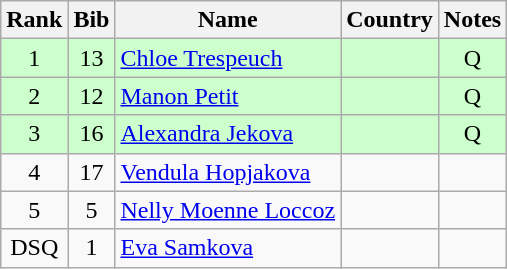<table class="wikitable" style="text-align:center;">
<tr>
<th>Rank</th>
<th>Bib</th>
<th>Name</th>
<th>Country</th>
<th>Notes</th>
</tr>
<tr bgcolor="#ccffcc">
<td>1</td>
<td>13</td>
<td align=left><a href='#'>Chloe Trespeuch</a></td>
<td align=left></td>
<td>Q</td>
</tr>
<tr bgcolor="#ccffcc">
<td>2</td>
<td>12</td>
<td align=left><a href='#'>Manon Petit</a></td>
<td align=left></td>
<td>Q</td>
</tr>
<tr bgcolor="#ccffcc">
<td>3</td>
<td>16</td>
<td align=left><a href='#'>Alexandra Jekova</a></td>
<td align=left></td>
<td>Q</td>
</tr>
<tr>
<td>4</td>
<td>17</td>
<td align=left><a href='#'>Vendula Hopjakova</a></td>
<td align=left></td>
<td></td>
</tr>
<tr>
<td>5</td>
<td>5</td>
<td align=left><a href='#'>Nelly Moenne Loccoz</a></td>
<td align=left></td>
<td></td>
</tr>
<tr>
<td>DSQ</td>
<td>1</td>
<td align=left><a href='#'>Eva Samkova</a></td>
<td align=left></td>
<td></td>
</tr>
</table>
